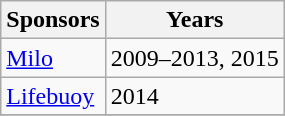<table class="wikitable">
<tr>
<th>Sponsors</th>
<th>Years</th>
</tr>
<tr>
<td><a href='#'>Milo</a></td>
<td>2009–2013, 2015</td>
</tr>
<tr>
<td><a href='#'>Lifebuoy</a></td>
<td>2014</td>
</tr>
<tr>
</tr>
</table>
